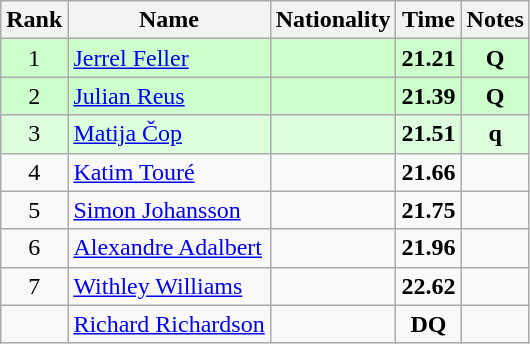<table class="wikitable sortable" style="text-align:center">
<tr>
<th>Rank</th>
<th>Name</th>
<th>Nationality</th>
<th>Time</th>
<th>Notes</th>
</tr>
<tr bgcolor=ccffcc>
<td>1</td>
<td align=left><a href='#'>Jerrel Feller</a></td>
<td align=left></td>
<td><strong>21.21</strong></td>
<td><strong>Q</strong></td>
</tr>
<tr bgcolor=ccffcc>
<td>2</td>
<td align=left><a href='#'>Julian Reus</a></td>
<td align=left></td>
<td><strong>21.39</strong></td>
<td><strong>Q</strong></td>
</tr>
<tr bgcolor=ddffdd>
<td>3</td>
<td align=left><a href='#'>Matija Čop</a></td>
<td align=left></td>
<td><strong>21.51</strong></td>
<td><strong>q</strong></td>
</tr>
<tr>
<td>4</td>
<td align=left><a href='#'>Katim Touré</a></td>
<td align=left></td>
<td><strong>21.66</strong></td>
<td></td>
</tr>
<tr>
<td>5</td>
<td align=left><a href='#'>Simon Johansson</a></td>
<td align=left></td>
<td><strong>21.75</strong></td>
<td></td>
</tr>
<tr>
<td>6</td>
<td align=left><a href='#'>Alexandre Adalbert</a></td>
<td align=left></td>
<td><strong>21.96</strong></td>
<td></td>
</tr>
<tr>
<td>7</td>
<td align=left><a href='#'>Withley Williams</a></td>
<td align=left></td>
<td><strong>22.62</strong></td>
<td></td>
</tr>
<tr>
<td></td>
<td align=left><a href='#'>Richard Richardson</a></td>
<td align=left></td>
<td><strong>DQ</strong></td>
<td></td>
</tr>
</table>
